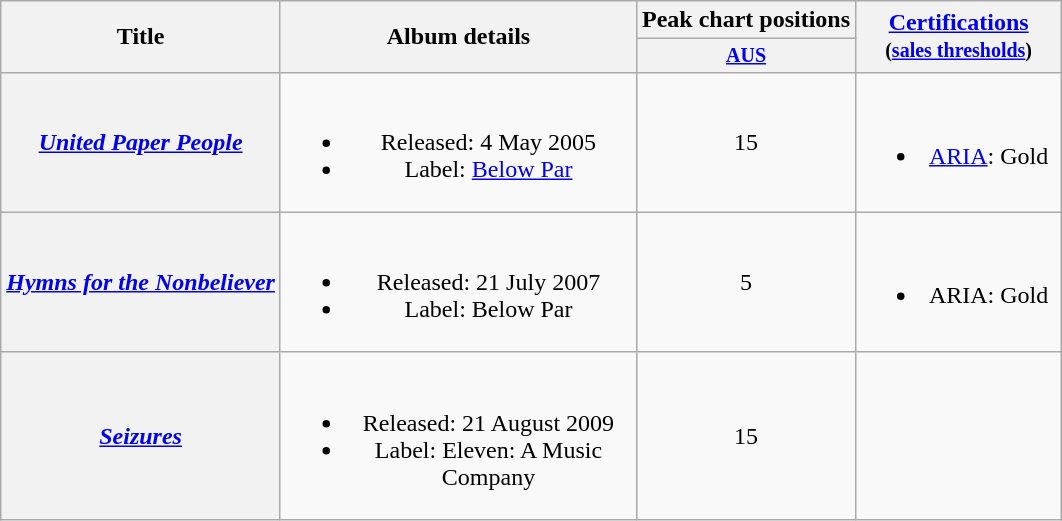<table class="wikitable plainrowheaders" style="text-align:center;">
<tr>
<th rowspan="2">Title</th>
<th rowspan="2" width="230">Album details</th>
<th colspan="1">Peak chart positions</th>
<th rowspan="2" width="130"><a href='#'>Certifications</a><br><small>(<a href='#'>sales thresholds</a>)</small></th>
</tr>
<tr style="font-size:smaller;">
<th><a href='#'>AUS</a><br></th>
</tr>
<tr>
<th scope="row"><em><a href='#'>United Paper People</a></em></th>
<td><br><ul><li>Released: 4 May 2005</li><li>Label: <a href='#'>Below Par</a></li></ul></td>
<td>15</td>
<td><br><ul><li><a href='#'>ARIA</a>: Gold</li></ul></td>
</tr>
<tr>
<th scope="row"><em><a href='#'>Hymns for the Nonbeliever</a></em></th>
<td><br><ul><li>Released: 21 July 2007</li><li>Label: Below Par</li></ul></td>
<td>5</td>
<td><br><ul><li>ARIA: Gold</li></ul></td>
</tr>
<tr>
<th scope="row"><em><a href='#'>Seizures</a></em></th>
<td><br><ul><li>Released: 21 August 2009</li><li>Label: Eleven: A Music Company</li></ul></td>
<td>15</td>
<td></td>
</tr>
</table>
